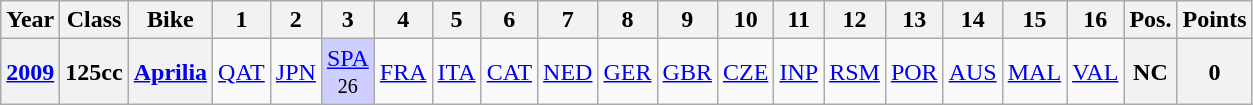<table class="wikitable" style="text-align:center">
<tr>
<th>Year</th>
<th>Class</th>
<th>Bike</th>
<th>1</th>
<th>2</th>
<th>3</th>
<th>4</th>
<th>5</th>
<th>6</th>
<th>7</th>
<th>8</th>
<th>9</th>
<th>10</th>
<th>11</th>
<th>12</th>
<th>13</th>
<th>14</th>
<th>15</th>
<th>16</th>
<th>Pos.</th>
<th>Points</th>
</tr>
<tr>
<th><a href='#'>2009</a></th>
<th>125cc</th>
<th><a href='#'>Aprilia</a></th>
<td><a href='#'>QAT</a></td>
<td><a href='#'>JPN</a></td>
<td style="background:#CFCFFF;"><a href='#'>SPA</a><br><small>26</small></td>
<td><a href='#'>FRA</a></td>
<td><a href='#'>ITA</a></td>
<td><a href='#'>CAT</a></td>
<td><a href='#'>NED</a></td>
<td><a href='#'>GER</a></td>
<td><a href='#'>GBR</a></td>
<td><a href='#'>CZE</a></td>
<td><a href='#'>INP</a></td>
<td><a href='#'>RSM</a></td>
<td><a href='#'>POR</a></td>
<td><a href='#'>AUS</a></td>
<td><a href='#'>MAL</a></td>
<td><a href='#'>VAL</a></td>
<th>NC</th>
<th>0</th>
</tr>
</table>
